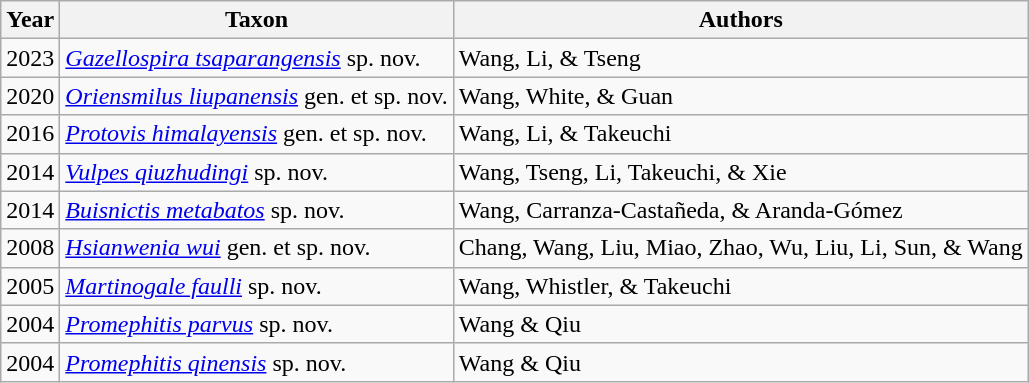<table class="wikitable sortable">
<tr>
<th>Year</th>
<th>Taxon</th>
<th>Authors</th>
</tr>
<tr>
<td>2023</td>
<td><em><a href='#'>Gazellospira tsaparangensis</a></em> sp. nov.</td>
<td>Wang, Li, & Tseng</td>
</tr>
<tr>
<td>2020</td>
<td><em><a href='#'>Oriensmilus liupanensis</a></em> gen. et sp. nov.</td>
<td>Wang, White, & Guan</td>
</tr>
<tr>
<td>2016</td>
<td><em><a href='#'>Protovis himalayensis</a></em> gen. et sp. nov.</td>
<td>Wang, Li, & Takeuchi</td>
</tr>
<tr>
<td>2014</td>
<td><em><a href='#'>Vulpes qiuzhudingi</a></em> sp. nov.</td>
<td>Wang, Tseng, Li, Takeuchi, & Xie</td>
</tr>
<tr>
<td>2014</td>
<td><em><a href='#'>Buisnictis metabatos</a></em> sp. nov.</td>
<td>Wang, Carranza-Castañeda, & Aranda-Gómez</td>
</tr>
<tr>
<td>2008</td>
<td><em><a href='#'>Hsianwenia wui</a></em> gen. et sp. nov.</td>
<td>Chang, Wang, Liu, Miao, Zhao, Wu, Liu, Li, Sun, & Wang</td>
</tr>
<tr>
<td>2005</td>
<td><em><a href='#'>Martinogale faulli</a></em> sp. nov.</td>
<td>Wang, Whistler, & Takeuchi</td>
</tr>
<tr>
<td>2004</td>
<td><em><a href='#'>Promephitis parvus</a></em> sp. nov.</td>
<td>Wang & Qiu</td>
</tr>
<tr>
<td>2004</td>
<td><em><a href='#'>Promephitis qinensis</a></em> sp. nov.</td>
<td>Wang & Qiu</td>
</tr>
</table>
